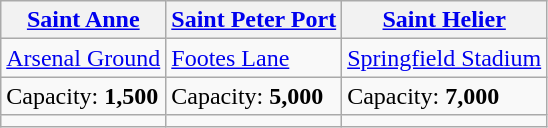<table class="wikitable">
<tr>
<th><a href='#'>Saint Anne</a></th>
<th><a href='#'>Saint Peter Port</a></th>
<th><a href='#'>Saint Helier</a></th>
</tr>
<tr>
<td><a href='#'>Arsenal Ground</a></td>
<td><a href='#'>Footes Lane</a></td>
<td><a href='#'>Springfield Stadium</a></td>
</tr>
<tr>
<td>Capacity: <strong>1,500</strong></td>
<td>Capacity: <strong>5,000</strong></td>
<td>Capacity: <strong>7,000</strong></td>
</tr>
<tr>
<td></td>
<td></td>
<td></td>
</tr>
</table>
